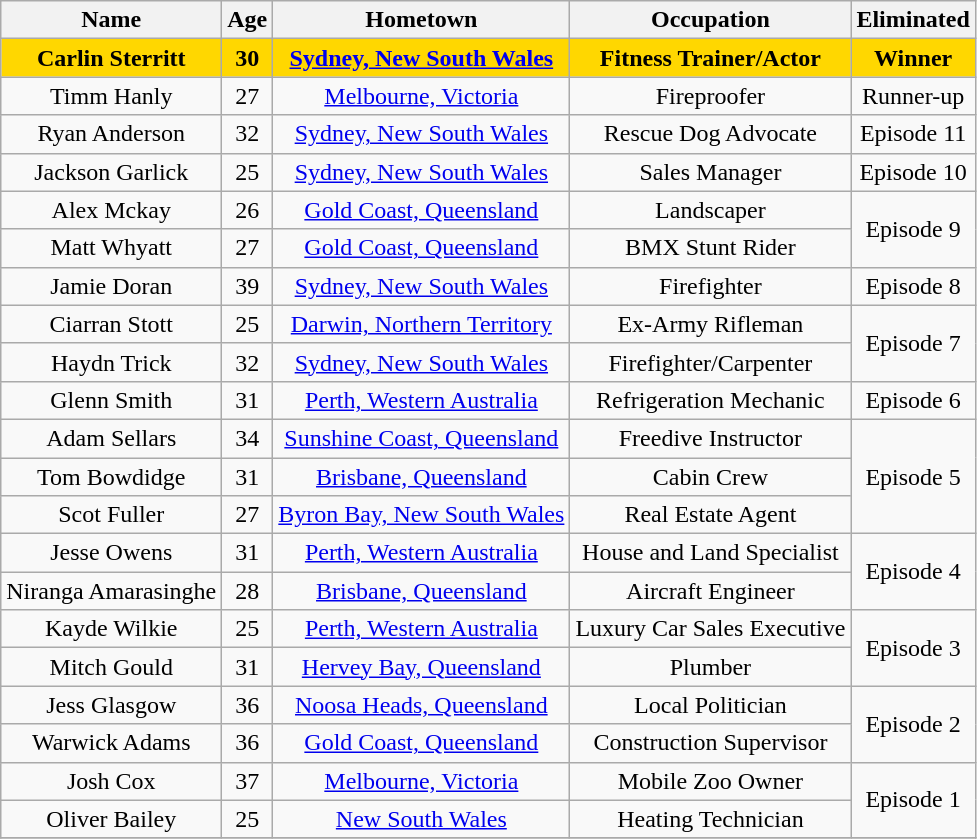<table class="wikitable" style="text-align:center">
<tr>
<th>Name</th>
<th>Age</th>
<th>Hometown</th>
<th>Occupation</th>
<th>Eliminated</th>
</tr>
<tr>
<td bgcolor="gold"><strong>Carlin Sterritt</strong></td>
<td bgcolor="gold"><strong>30</strong></td>
<td bgcolor="gold"><strong><a href='#'>Sydney, New South Wales</a></strong></td>
<td bgcolor="gold"><strong>Fitness Trainer/Actor</strong></td>
<td bgcolor="gold"><strong>Winner</strong></td>
</tr>
<tr>
<td>Timm Hanly</td>
<td>27</td>
<td><a href='#'>Melbourne, Victoria</a></td>
<td>Fireproofer</td>
<td>Runner-up</td>
</tr>
<tr>
<td>Ryan Anderson</td>
<td>32</td>
<td><a href='#'>Sydney, New South Wales</a></td>
<td>Rescue Dog Advocate</td>
<td>Episode 11</td>
</tr>
<tr>
<td>Jackson Garlick</td>
<td>25</td>
<td><a href='#'>Sydney, New South Wales</a></td>
<td>Sales Manager</td>
<td>Episode 10</td>
</tr>
<tr>
<td>Alex Mckay</td>
<td>26</td>
<td><a href='#'>Gold Coast, Queensland</a></td>
<td>Landscaper</td>
<td rowspan="2">Episode 9</td>
</tr>
<tr>
<td>Matt Whyatt</td>
<td>27</td>
<td><a href='#'>Gold Coast, Queensland</a></td>
<td>BMX Stunt Rider</td>
</tr>
<tr>
<td>Jamie Doran</td>
<td>39</td>
<td><a href='#'>Sydney, New South Wales</a></td>
<td>Firefighter</td>
<td>Episode 8</td>
</tr>
<tr>
<td>Ciarran Stott</td>
<td>25</td>
<td><a href='#'>Darwin, Northern Territory</a></td>
<td>Ex-Army Rifleman</td>
<td rowspan="2">Episode 7</td>
</tr>
<tr>
<td>Haydn Trick</td>
<td>32</td>
<td><a href='#'>Sydney, New South Wales</a></td>
<td>Firefighter/Carpenter</td>
</tr>
<tr>
<td>Glenn Smith</td>
<td>31</td>
<td><a href='#'>Perth, Western Australia</a></td>
<td>Refrigeration Mechanic</td>
<td>Episode 6</td>
</tr>
<tr>
<td>Adam Sellars</td>
<td>34</td>
<td><a href='#'>Sunshine Coast, Queensland</a></td>
<td>Freedive Instructor</td>
<td rowspan="3">Episode 5</td>
</tr>
<tr>
<td>Tom Bowdidge</td>
<td>31</td>
<td><a href='#'>Brisbane, Queensland</a></td>
<td>Cabin Crew</td>
</tr>
<tr>
<td>Scot Fuller</td>
<td>27</td>
<td><a href='#'>Byron Bay, New South Wales</a></td>
<td>Real Estate Agent</td>
</tr>
<tr>
<td>Jesse Owens</td>
<td>31</td>
<td><a href='#'>Perth, Western Australia</a></td>
<td>House and Land Specialist</td>
<td rowspan="2">Episode 4</td>
</tr>
<tr>
<td>Niranga Amarasinghe</td>
<td>28</td>
<td><a href='#'>Brisbane, Queensland</a></td>
<td>Aircraft Engineer</td>
</tr>
<tr>
<td>Kayde Wilkie</td>
<td>25</td>
<td><a href='#'>Perth, Western Australia</a></td>
<td>Luxury Car Sales Executive</td>
<td rowspan="2">Episode 3</td>
</tr>
<tr>
<td>Mitch Gould</td>
<td>31</td>
<td><a href='#'>Hervey Bay, Queensland</a></td>
<td>Plumber</td>
</tr>
<tr>
<td>Jess Glasgow</td>
<td>36</td>
<td><a href='#'>Noosa Heads, Queensland</a></td>
<td>Local Politician</td>
<td rowspan="2">Episode 2</td>
</tr>
<tr>
<td>Warwick Adams</td>
<td>36</td>
<td><a href='#'>Gold Coast, Queensland</a></td>
<td>Construction Supervisor</td>
</tr>
<tr>
<td>Josh Cox</td>
<td>37</td>
<td><a href='#'>Melbourne, Victoria</a></td>
<td>Mobile Zoo Owner</td>
<td rowspan="2">Episode 1</td>
</tr>
<tr>
<td>Oliver Bailey</td>
<td>25</td>
<td><a href='#'>New South Wales</a></td>
<td>Heating Technician</td>
</tr>
<tr>
</tr>
</table>
